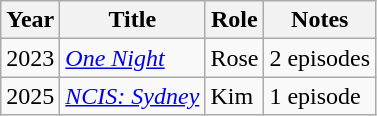<table class="wikitable sortable">
<tr>
<th>Year</th>
<th>Title</th>
<th>Role</th>
<th class="unsortable">Notes</th>
</tr>
<tr>
<td>2023</td>
<td><em><a href='#'>One Night</a></em></td>
<td>Rose</td>
<td>2 episodes</td>
</tr>
<tr>
<td>2025</td>
<td><em><a href='#'>NCIS: Sydney</a></em></td>
<td>Kim</td>
<td>1 episode</td>
</tr>
</table>
